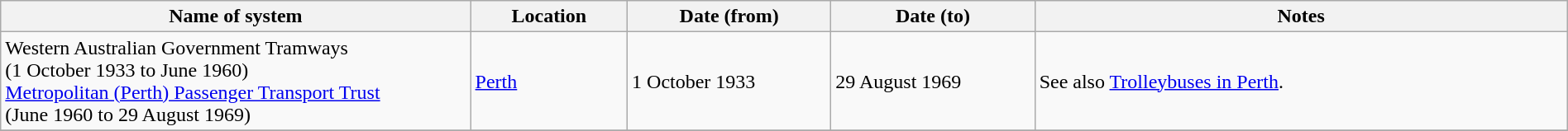<table class="wikitable" width=100%>
<tr>
<th width=30%>Name of system</th>
<th width=10%>Location</th>
<th width=13%>Date (from)</th>
<th width=13%>Date (to)</th>
<th width=34%>Notes</th>
</tr>
<tr>
<td>Western Australian Government Tramways<br>(1 October 1933 to June 1960)<br><a href='#'>Metropolitan (Perth) Passenger Transport Trust</a><br>(June 1960 to 29 August 1969)</td>
<td><a href='#'>Perth</a></td>
<td>1 October 1933</td>
<td>29 August 1969</td>
<td>See also <a href='#'>Trolleybuses in Perth</a>.</td>
</tr>
<tr>
</tr>
</table>
